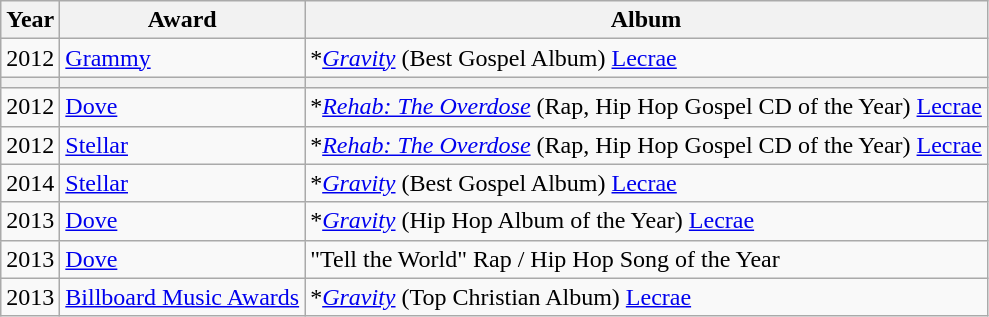<table class="wikitable">
<tr>
<th>Year</th>
<th>Award</th>
<th>Album</th>
</tr>
<tr>
<td>2012</td>
<td><a href='#'>Grammy</a></td>
<td>*<em><a href='#'>Gravity</a></em> (Best Gospel Album) <a href='#'>Lecrae</a></td>
</tr>
<tr>
<th></th>
<th></th>
<th></th>
</tr>
<tr>
<td>2012</td>
<td><a href='#'>Dove</a></td>
<td>*<em><a href='#'>Rehab: The Overdose</a></em> (Rap, Hip Hop Gospel CD of the Year) <a href='#'>Lecrae</a></td>
</tr>
<tr>
<td>2012</td>
<td><a href='#'>Stellar</a></td>
<td>*<em><a href='#'>Rehab: The Overdose</a></em> (Rap, Hip Hop Gospel CD of the Year) <a href='#'>Lecrae</a></td>
</tr>
<tr>
<td>2014</td>
<td><a href='#'>Stellar</a></td>
<td>*<em><a href='#'>Gravity</a></em> (Best Gospel Album) <a href='#'>Lecrae</a></td>
</tr>
<tr>
<td>2013</td>
<td><a href='#'>Dove</a></td>
<td>*<em><a href='#'>Gravity</a></em> (Hip Hop Album of the Year) <a href='#'>Lecrae</a></td>
</tr>
<tr>
<td>2013</td>
<td><a href='#'>Dove</a></td>
<td>"Tell the World" Rap / Hip Hop Song of the Year</td>
</tr>
<tr>
<td>2013</td>
<td><a href='#'>Billboard Music Awards</a></td>
<td>*<em><a href='#'>Gravity</a></em> (Top Christian Album) <a href='#'>Lecrae</a></td>
</tr>
</table>
